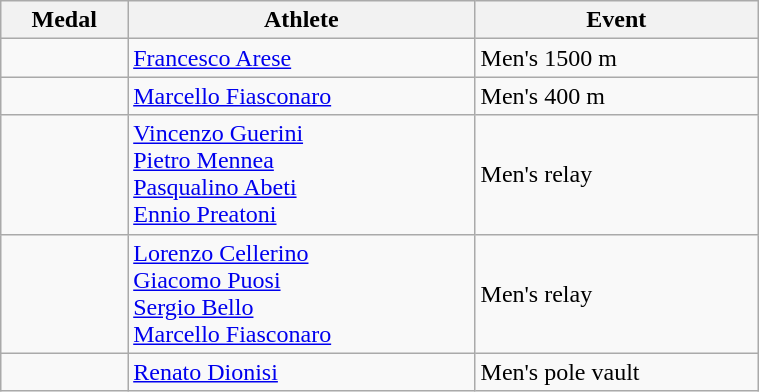<table class="wikitable" style="width:40%; font-size:100%; text-align:left;">
<tr>
<th>Medal</th>
<th>Athlete</th>
<th>Event</th>
</tr>
<tr>
<td align=center></td>
<td><a href='#'>Francesco Arese</a></td>
<td>Men's 1500 m</td>
</tr>
<tr>
<td align=center></td>
<td><a href='#'>Marcello Fiasconaro</a></td>
<td>Men's 400 m</td>
</tr>
<tr>
<td align=center></td>
<td><a href='#'>Vincenzo Guerini</a><br><a href='#'>Pietro Mennea</a><br><a href='#'>Pasqualino Abeti</a><br><a href='#'>Ennio Preatoni</a></td>
<td>Men's  relay</td>
</tr>
<tr>
<td align=center></td>
<td><a href='#'>Lorenzo Cellerino</a><br><a href='#'>Giacomo Puosi</a><br><a href='#'>Sergio Bello</a><br><a href='#'>Marcello Fiasconaro</a></td>
<td>Men's  relay</td>
</tr>
<tr>
<td align=center></td>
<td><a href='#'>Renato Dionisi</a></td>
<td>Men's pole vault</td>
</tr>
</table>
